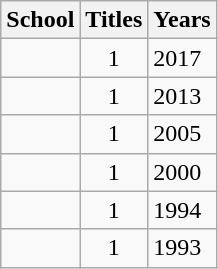<table class="wikitable sortable" style="text-align:center;">
<tr>
<th>School</th>
<th>Titles</th>
<th class=unsortable>Years</th>
</tr>
<tr>
<td style=><em></em></td>
<td>1</td>
<td align=left>2017</td>
</tr>
<tr>
<td style=><em></em></td>
<td>1</td>
<td align=left>2013</td>
</tr>
<tr>
<td style=><em></em></td>
<td>1</td>
<td align=left>2005</td>
</tr>
<tr>
<td style=><em></em></td>
<td>1</td>
<td align=left>2000</td>
</tr>
<tr>
<td style=><em></em></td>
<td>1</td>
<td align=left>1994</td>
</tr>
<tr>
<td style=><em></em></td>
<td>1</td>
<td align=left>1993</td>
</tr>
</table>
